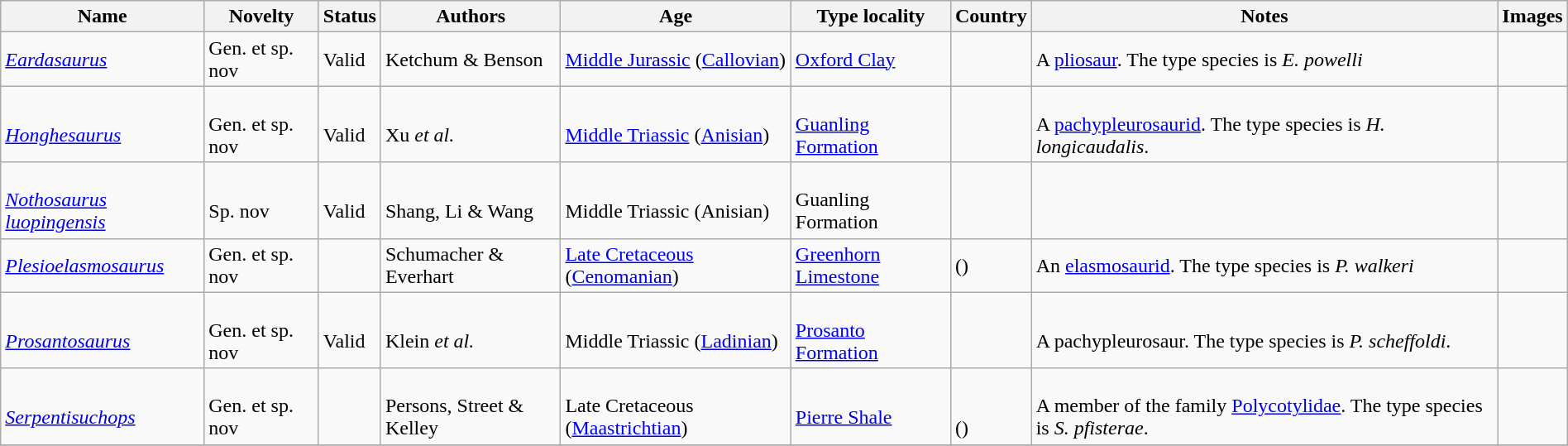<table class="wikitable sortable" align="center" width="100%">
<tr>
<th>Name</th>
<th>Novelty</th>
<th>Status</th>
<th>Authors</th>
<th>Age</th>
<th>Type locality</th>
<th>Country</th>
<th>Notes</th>
<th>Images</th>
</tr>
<tr>
<td><em><a href='#'>Eardasaurus</a></em></td>
<td>Gen. et sp. nov</td>
<td>Valid</td>
<td>Ketchum & Benson</td>
<td><a href='#'>Middle Jurassic</a> (<a href='#'>Callovian</a>)</td>
<td><a href='#'>Oxford Clay</a></td>
<td></td>
<td>A <a href='#'>pliosaur</a>. The type species is <em>E. powelli</em></td>
<td></td>
</tr>
<tr>
<td><br><em><a href='#'>Honghesaurus</a></em></td>
<td><br>Gen. et sp. nov</td>
<td><br>Valid</td>
<td><br>Xu <em>et al.</em></td>
<td><br><a href='#'>Middle Triassic</a> (<a href='#'>Anisian</a>)</td>
<td><br><a href='#'>Guanling Formation</a></td>
<td><br></td>
<td><br>A <a href='#'>pachypleurosaurid</a>. The type species is <em>H. longicaudalis</em>.</td>
<td><br></td>
</tr>
<tr>
<td><br><em><a href='#'>Nothosaurus luopingensis</a></em></td>
<td><br>Sp. nov</td>
<td><br>Valid</td>
<td><br>Shang, Li & Wang</td>
<td><br>Middle Triassic (Anisian)</td>
<td><br>Guanling Formation</td>
<td><br></td>
<td></td>
<td></td>
</tr>
<tr>
<td><em><a href='#'>Plesioelasmosaurus</a></em></td>
<td>Gen. et sp. nov</td>
<td></td>
<td>Schumacher & Everhart</td>
<td><a href='#'>Late Cretaceous</a> (<a href='#'>Cenomanian</a>)</td>
<td><a href='#'>Greenhorn Limestone</a></td>
<td> ()</td>
<td>An <a href='#'>elasmosaurid</a>. The type species is <em>P. walkeri</em></td>
<td></td>
</tr>
<tr>
<td><br><em><a href='#'>Prosantosaurus</a></em></td>
<td><br>Gen. et sp. nov</td>
<td><br>Valid</td>
<td><br>Klein <em>et al.</em></td>
<td><br>Middle Triassic (<a href='#'>Ladinian</a>)</td>
<td><br><a href='#'>Prosanto Formation</a></td>
<td><br></td>
<td><br>A pachypleurosaur. The type species is <em>P. scheffoldi</em>.</td>
<td><br></td>
</tr>
<tr>
<td><br><em><a href='#'>Serpentisuchops</a></em></td>
<td><br>Gen. et sp. nov</td>
<td></td>
<td><br>Persons, Street & Kelley</td>
<td><br>Late Cretaceous (<a href='#'>Maastrichtian</a>)</td>
<td><br><a href='#'>Pierre Shale</a></td>
<td><br><br>()</td>
<td><br>A member of the family <a href='#'>Polycotylidae</a>. The type species is <em>S. pfisterae</em>.</td>
<td></td>
</tr>
<tr>
</tr>
</table>
